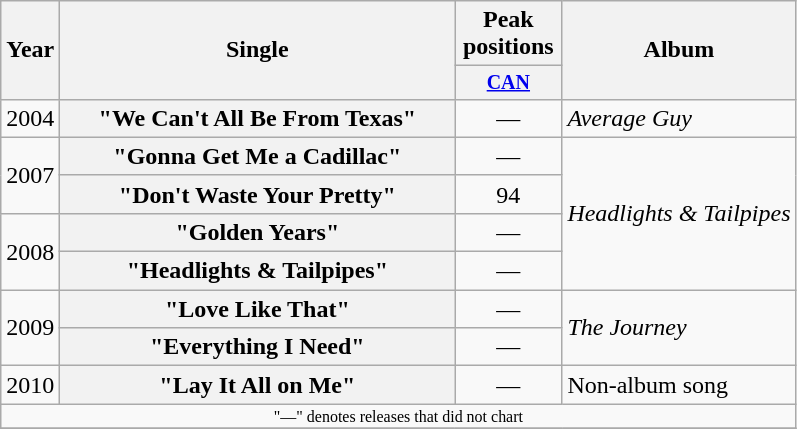<table class="wikitable plainrowheaders" style="text-align:center;">
<tr>
<th rowspan="2">Year</th>
<th rowspan="2" style="width:16em;">Single</th>
<th colspan="1">Peak positions</th>
<th rowspan="2">Album</th>
</tr>
<tr style="font-size:smaller;">
<th width="65"><a href='#'>CAN</a></th>
</tr>
<tr>
<td>2004</td>
<th scope="row">"We Can't All Be From Texas"</th>
<td>—</td>
<td align="left"><em>Average Guy</em></td>
</tr>
<tr>
<td rowspan="2">2007</td>
<th scope="row">"Gonna Get Me a Cadillac"</th>
<td>—</td>
<td align="left" rowspan="4"><em>Headlights & Tailpipes</em></td>
</tr>
<tr>
<th scope="row">"Don't Waste Your Pretty"</th>
<td>94</td>
</tr>
<tr>
<td rowspan="2">2008</td>
<th scope="row">"Golden Years"</th>
<td>—</td>
</tr>
<tr>
<th scope="row">"Headlights & Tailpipes"</th>
<td>—</td>
</tr>
<tr>
<td rowspan="2">2009</td>
<th scope="row">"Love Like That"</th>
<td>—</td>
<td align="left" rowspan="2"><em>The Journey</em></td>
</tr>
<tr>
<th scope="row">"Everything I Need"</th>
<td>—</td>
</tr>
<tr>
<td>2010</td>
<th scope="row">"Lay It All on Me"</th>
<td>—</td>
<td align="left">Non-album song</td>
</tr>
<tr>
<td colspan="4" style="font-size:8pt">"—" denotes releases that did not chart</td>
</tr>
<tr>
</tr>
</table>
